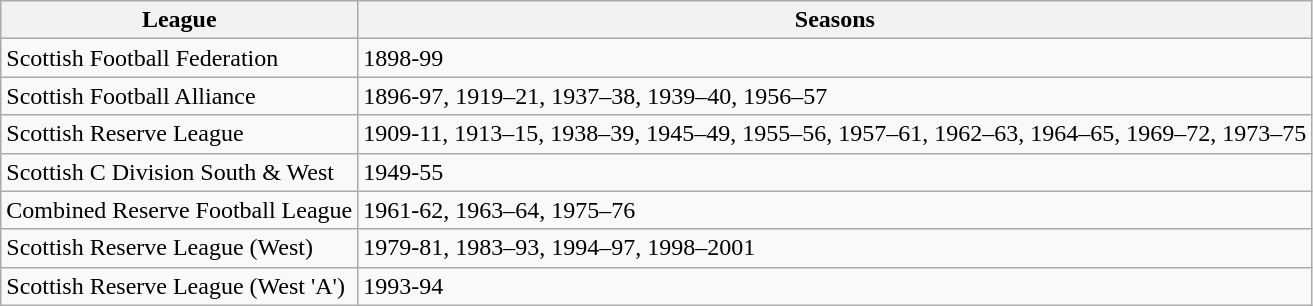<table class="wikitable">
<tr>
<th>League</th>
<th>Seasons</th>
</tr>
<tr>
<td>Scottish Football Federation</td>
<td>1898-99</td>
</tr>
<tr>
<td>Scottish Football Alliance</td>
<td>1896-97, 1919–21, 1937–38, 1939–40, 1956–57</td>
</tr>
<tr>
<td>Scottish Reserve League</td>
<td>1909-11, 1913–15, 1938–39, 1945–49, 1955–56, 1957–61, 1962–63, 1964–65, 1969–72, 1973–75</td>
</tr>
<tr>
<td>Scottish C Division South & West</td>
<td>1949-55</td>
</tr>
<tr>
<td>Combined Reserve Football League</td>
<td>1961-62, 1963–64, 1975–76</td>
</tr>
<tr>
<td>Scottish Reserve League (West)</td>
<td>1979-81, 1983–93, 1994–97, 1998–2001</td>
</tr>
<tr>
<td>Scottish Reserve League (West 'A')</td>
<td>1993-94</td>
</tr>
</table>
